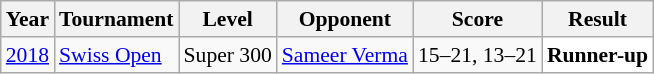<table class="sortable wikitable" style="font-size: 90%;">
<tr>
<th>Year</th>
<th>Tournament</th>
<th>Level</th>
<th>Opponent</th>
<th>Score</th>
<th>Result</th>
</tr>
<tr>
<td align="center"><a href='#'>2018</a></td>
<td align="left"><a href='#'>Swiss Open</a></td>
<td align="left">Super 300</td>
<td align="left"> <a href='#'>Sameer Verma</a></td>
<td align="left">15–21, 13–21</td>
<td style="text-align:left; background:white"> <strong>Runner-up</strong></td>
</tr>
</table>
